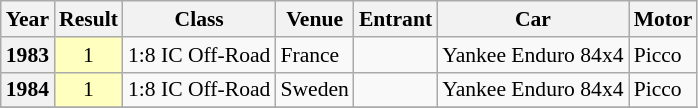<table class="wikitable" style="font-size: 90%">
<tr>
<th>Year</th>
<th>Result</th>
<th>Class</th>
<th>Venue</th>
<th>Entrant</th>
<th>Car</th>
<th>Motor</th>
</tr>
<tr>
<th>1983</th>
<td align=center style="background:#FFFFBF;">1</td>
<td>1:8 IC Off-Road</td>
<td>France</td>
<td></td>
<td>Yankee Enduro 84x4</td>
<td>Picco</td>
</tr>
<tr>
<th>1984</th>
<td align=center style="background:#FFFFBF;">1</td>
<td>1:8 IC Off-Road</td>
<td>Sweden</td>
<td></td>
<td>Yankee Enduro 84x4</td>
<td>Picco</td>
</tr>
<tr>
</tr>
</table>
